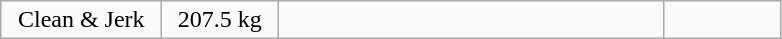<table class = "wikitable" style="text-align:center;">
<tr>
<td width=100>Clean & Jerk</td>
<td width=70>207.5 kg</td>
<td width=250 align=left></td>
<td width=70></td>
</tr>
</table>
